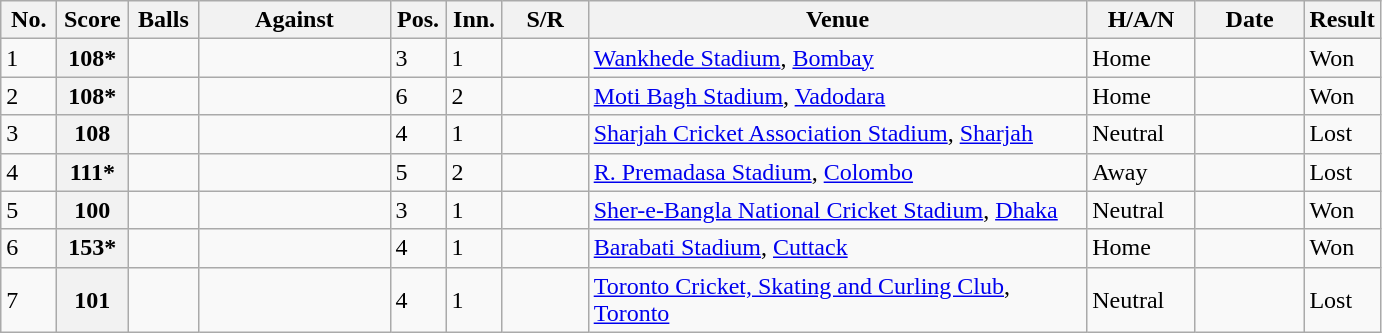<table class="wikitable plainrowheaders sortable ">
<tr>
<th scope="col" style="width:30px;">No.</th>
<th scope="col" style="width:40px;">Score</th>
<th scope="col" style="width:40px;">Balls</th>
<th scope="col" style="width:120px;">Against</th>
<th scope="col" style="width:30px;">Pos.</th>
<th scope="col" style="width:30px;">Inn.</th>
<th scope="col" style="width:50px;">S/R</th>
<th scope="col" style="width:325px;">Venue</th>
<th scope="col" style="width:65px;">H/A/N</th>
<th scope="col" style="width:65px;">Date</th>
<th scope="col" style="width:25px;">Result</th>
</tr>
<tr>
<td>1</td>
<th scope="row"> 108*</th>
<td></td>
<td></td>
<td>3</td>
<td>1</td>
<td></td>
<td><a href='#'>Wankhede Stadium</a>, <a href='#'>Bombay</a></td>
<td>Home</td>
<td></td>
<td>Won</td>
</tr>
<tr>
<td>2</td>
<th scope="row"> 108* </th>
<td></td>
<td></td>
<td>6</td>
<td>2</td>
<td></td>
<td><a href='#'>Moti Bagh Stadium</a>, <a href='#'>Vadodara</a></td>
<td>Home</td>
<td></td>
<td>Won</td>
</tr>
<tr>
<td>3</td>
<th scope="row"> 108 </th>
<td></td>
<td></td>
<td>4</td>
<td>1</td>
<td></td>
<td><a href='#'>Sharjah Cricket Association Stadium</a>, <a href='#'>Sharjah</a></td>
<td>Neutral</td>
<td></td>
<td>Lost</td>
</tr>
<tr>
<td>4</td>
<th scope="row"> 111*</th>
<td></td>
<td></td>
<td>5</td>
<td>2</td>
<td></td>
<td><a href='#'>R. Premadasa Stadium</a>, <a href='#'>Colombo</a></td>
<td>Away</td>
<td></td>
<td>Lost</td>
</tr>
<tr>
<td>5</td>
<th scope="row"> 100 </th>
<td></td>
<td></td>
<td>3</td>
<td>1</td>
<td></td>
<td><a href='#'>Sher-e-Bangla National Cricket Stadium</a>, <a href='#'>Dhaka</a></td>
<td>Neutral</td>
<td></td>
<td>Won</td>
</tr>
<tr>
<td>6</td>
<th scope="row"> 153*  </th>
<td></td>
<td></td>
<td>4</td>
<td>1</td>
<td></td>
<td><a href='#'>Barabati Stadium</a>, <a href='#'>Cuttack</a></td>
<td>Home</td>
<td></td>
<td>Won</td>
</tr>
<tr>
<td>7</td>
<th scope="row"> 101 </th>
<td></td>
<td></td>
<td>4</td>
<td>1</td>
<td></td>
<td><a href='#'>Toronto Cricket, Skating and Curling Club</a>, <a href='#'>Toronto</a></td>
<td>Neutral</td>
<td></td>
<td>Lost</td>
</tr>
</table>
